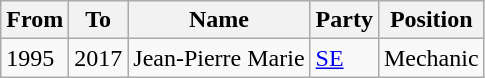<table class="wikitable">
<tr>
<th>From</th>
<th>To</th>
<th>Name</th>
<th>Party</th>
<th>Position</th>
</tr>
<tr>
<td>1995</td>
<td>2017</td>
<td>Jean-Pierre Marie</td>
<td><a href='#'>SE</a></td>
<td>Mechanic</td>
</tr>
</table>
